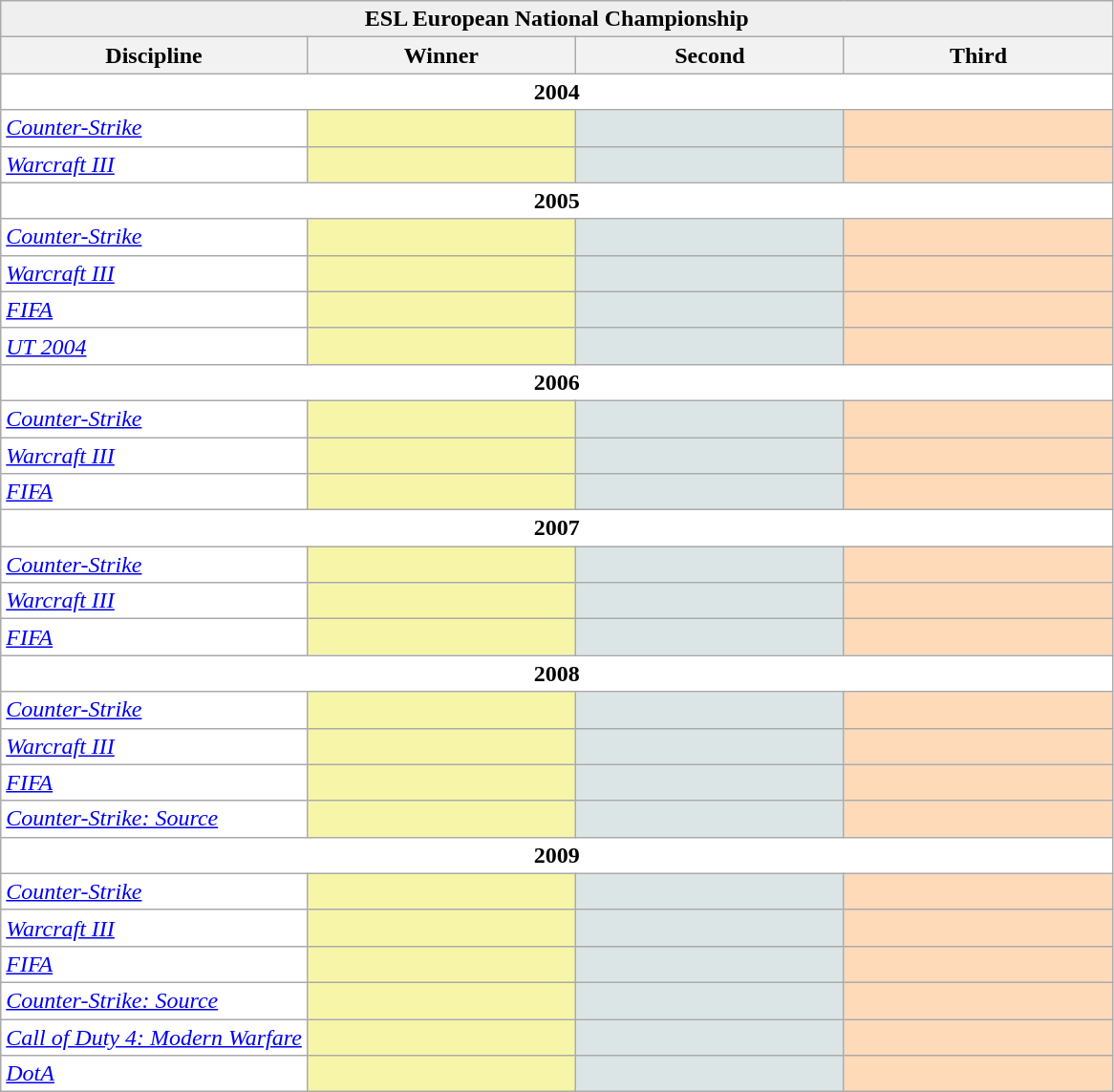<table class="wikitable">
<tr>
<th colspan="4" style="background:#efefef"><strong>ESL European National Championship</strong></th>
</tr>
<tr>
<th>Discipline</th>
<th width="180px">Winner</th>
<th width="180px">Second</th>
<th width="180px">Third</th>
</tr>
<tr>
<td colspan="4" style="background:#ffffff" align="center"><strong>2004</strong></td>
</tr>
<tr style="background:#ffffff">
<td><em><a href='#'>Counter-Strike</a></em></td>
<td style="background:#F7F6A8;"><strong></strong></td>
<td style="background:#DCE5E5;"><strong></strong></td>
<td style="background:#FFDAB9;"><strong></strong></td>
</tr>
<tr style="background:#ffffff">
<td><em><a href='#'>Warcraft III</a></em></td>
<td style="background:#F7F6A8;"><strong></strong></td>
<td style="background:#DCE5E5;"><strong></strong></td>
<td style="background:#FFDAB9;"><strong></strong></td>
</tr>
<tr>
<td colspan="4" style="background:#ffffff" align="center"><strong>2005</strong></td>
</tr>
<tr style="background:#ffffff">
<td><em><a href='#'>Counter-Strike</a></em></td>
<td style="background:#F7F6A8;"><strong></strong></td>
<td style="background:#DCE5E5;"><strong></strong></td>
<td style="background:#FFDAB9;"><strong></strong></td>
</tr>
<tr style="background:#ffffff">
<td><em><a href='#'>Warcraft III</a></em></td>
<td style="background:#F7F6A8;"><strong></strong></td>
<td style="background:#DCE5E5;"><strong></strong></td>
<td style="background:#FFDAB9;"><strong></strong></td>
</tr>
<tr style="background:#ffffff">
<td><em><a href='#'>FIFA</a></em></td>
<td style="background:#F7F6A8;"><strong></strong></td>
<td style="background:#DCE5E5;"><strong></strong></td>
<td style="background:#FFDAB9;"><strong></strong></td>
</tr>
<tr style="background:#ffffff">
<td><em><a href='#'>UT 2004</a></em></td>
<td style="background:#F7F6A8;"><strong></strong></td>
<td style="background:#DCE5E5;"><strong></strong></td>
<td style="background:#FFDAB9;"><strong></strong></td>
</tr>
<tr>
<td colspan="4" style="background:#ffffff" align="center"><strong>2006</strong></td>
</tr>
<tr style="background:#ffffff">
<td><em><a href='#'>Counter-Strike</a></em></td>
<td style="background:#F7F6A8;"><strong></strong></td>
<td style="background:#DCE5E5;"><strong></strong></td>
<td style="background:#FFDAB9;"><strong></strong></td>
</tr>
<tr style="background:#ffffff">
<td><em><a href='#'>Warcraft III</a></em></td>
<td style="background:#F7F6A8;"><strong></strong></td>
<td style="background:#DCE5E5;"><strong></strong></td>
<td style="background:#FFDAB9;"><strong></strong></td>
</tr>
<tr style="background:#ffffff">
<td><em><a href='#'>FIFA</a></em></td>
<td style="background:#F7F6A8;"><strong></strong></td>
<td style="background:#DCE5E5;"><strong></strong></td>
<td style="background:#FFDAB9;"><strong></strong></td>
</tr>
<tr>
<td colspan="4" style="background:#ffffff" align="center"><strong>2007</strong></td>
</tr>
<tr style="background:#ffffff">
<td><em><a href='#'>Counter-Strike</a></em></td>
<td style="background:#F7F6A8;"><strong></strong></td>
<td style="background:#DCE5E5;"><strong></strong></td>
<td style="background:#FFDAB9;"><strong></strong></td>
</tr>
<tr style="background:#ffffff">
<td><em><a href='#'>Warcraft III</a></em></td>
<td style="background:#F7F6A8;"><strong></strong></td>
<td style="background:#DCE5E5;"><strong></strong></td>
<td style="background:#FFDAB9;"><strong></strong></td>
</tr>
<tr style="background:#ffffff">
<td><em><a href='#'>FIFA</a></em></td>
<td style="background:#F7F6A8;"><strong></strong></td>
<td style="background:#DCE5E5;"><strong></strong></td>
<td style="background:#FFDAB9;"><strong></strong></td>
</tr>
<tr>
<td colspan="4" style="background:#ffffff" align="center"><strong>2008</strong></td>
</tr>
<tr style="background:#ffffff">
<td><em><a href='#'>Counter-Strike</a></em></td>
<td style="background:#F7F6A8;"><strong></strong></td>
<td style="background:#DCE5E5;"><strong></strong></td>
<td style="background:#FFDAB9;"><strong></strong></td>
</tr>
<tr style="background:#ffffff">
<td><em><a href='#'>Warcraft III</a></em></td>
<td style="background:#F7F6A8;"><strong></strong></td>
<td style="background:#DCE5E5;"><strong></strong></td>
<td style="background:#FFDAB9;"><strong></strong></td>
</tr>
<tr style="background:#ffffff">
<td><em><a href='#'>FIFA</a></em></td>
<td style="background:#F7F6A8;"><strong></strong></td>
<td style="background:#DCE5E5;"><strong></strong></td>
<td style="background:#FFDAB9;"><strong></strong></td>
</tr>
<tr style="background:#ffffff">
<td><em><a href='#'>Counter-Strike: Source</a></em></td>
<td style="background:#F7F6A8;"><strong></strong></td>
<td style="background:#DCE5E5;"><strong></strong></td>
<td style="background:#FFDAB9;"><strong></strong></td>
</tr>
<tr>
<td colspan="4" style="background:#ffffff" align="center"><strong>2009</strong></td>
</tr>
<tr style="background:#ffffff">
<td><em><a href='#'>Counter-Strike</a></em></td>
<td style="background:#F7F6A8;"><strong></strong></td>
<td style="background:#DCE5E5;"><strong></strong></td>
<td style="background:#FFDAB9;"><strong></strong></td>
</tr>
<tr style="background:#ffffff">
<td><em><a href='#'>Warcraft III</a></em></td>
<td style="background:#F7F6A8;"><strong></strong></td>
<td style="background:#DCE5E5;"><strong></strong></td>
<td style="background:#FFDAB9;"><strong></strong></td>
</tr>
<tr style="background:#ffffff">
<td><em><a href='#'>FIFA</a></em></td>
<td style="background:#F7F6A8;"><strong></strong></td>
<td style="background:#DCE5E5;"><strong></strong></td>
<td style="background:#FFDAB9;"><strong></strong></td>
</tr>
<tr style="background:#ffffff">
<td><em><a href='#'>Counter-Strike: Source</a></em></td>
<td style="background:#F7F6A8;"><strong></strong></td>
<td style="background:#DCE5E5;"><strong></strong></td>
<td style="background:#FFDAB9;"><strong></strong></td>
</tr>
<tr style="background:#ffffff">
<td><em><a href='#'>Call of Duty 4: Modern Warfare</a></em></td>
<td style="background:#F7F6A8;"><strong></strong></td>
<td style="background:#DCE5E5;"><strong></strong></td>
<td style="background:#FFDAB9;"><strong></strong></td>
</tr>
<tr style="background:#ffffff">
<td><em><a href='#'>DotA</a></em></td>
<td style="background:#F7F6A8;"><strong></strong></td>
<td style="background:#DCE5E5;"><strong></strong></td>
<td style="background:#FFDAB9;"><strong></strong></td>
</tr>
</table>
